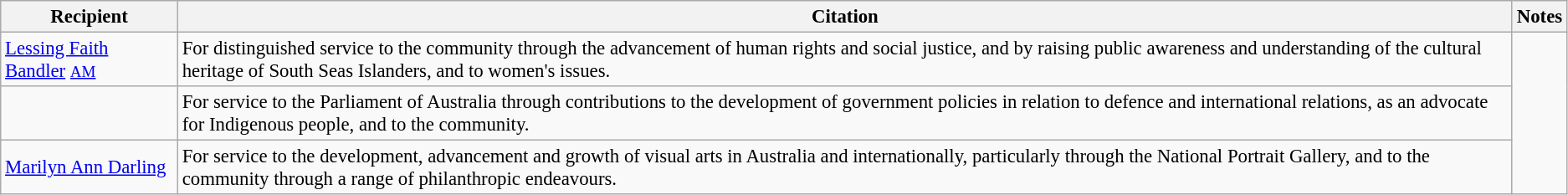<table class="wikitable" style="font-size:95%;">
<tr>
<th>Recipient</th>
<th>Citation</th>
<th>Notes</th>
</tr>
<tr>
<td><a href='#'>Lessing Faith Bandler</a> <small><a href='#'>AM</a></small></td>
<td>For distinguished service to the community through the advancement of human rights and social justice, and by raising public awareness and understanding of the cultural heritage of South Seas Islanders, and to women's issues.</td>
<td rowspan=3></td>
</tr>
<tr>
<td></td>
<td>For service to the Parliament of Australia through contributions to the development of government policies in relation to defence and international relations, as an advocate for Indigenous people, and to the community.</td>
</tr>
<tr>
<td><a href='#'>Marilyn Ann Darling</a></td>
<td>For service to the development, advancement and growth of visual arts in Australia and internationally, particularly through the National Portrait Gallery, and to the community through a range of philanthropic endeavours.</td>
</tr>
</table>
